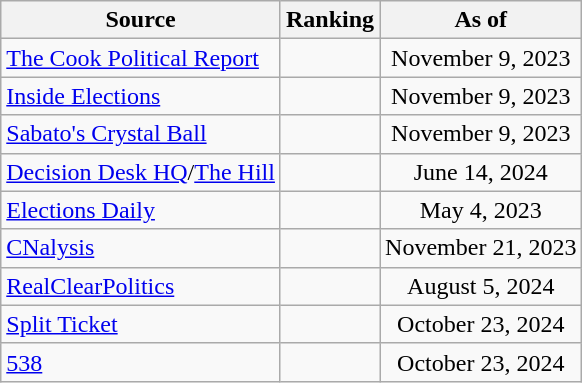<table class="wikitable" style="text-align:center">
<tr>
<th>Source</th>
<th>Ranking</th>
<th>As of</th>
</tr>
<tr>
<td align=left><a href='#'>The Cook Political Report</a></td>
<td></td>
<td>November 9, 2023</td>
</tr>
<tr>
<td align=left><a href='#'>Inside Elections</a></td>
<td></td>
<td>November 9, 2023</td>
</tr>
<tr>
<td align=left><a href='#'>Sabato's Crystal Ball</a></td>
<td></td>
<td>November 9, 2023</td>
</tr>
<tr>
<td align=left><a href='#'>Decision Desk HQ</a>/<a href='#'>The Hill</a></td>
<td></td>
<td>June 14, 2024</td>
</tr>
<tr>
<td align=left><a href='#'>Elections Daily</a></td>
<td></td>
<td>May 4, 2023</td>
</tr>
<tr>
<td align=left><a href='#'>CNalysis</a></td>
<td></td>
<td>November 21, 2023</td>
</tr>
<tr>
<td align=left><a href='#'>RealClearPolitics</a></td>
<td></td>
<td>August 5, 2024</td>
</tr>
<tr>
<td align="left"><a href='#'>Split Ticket</a></td>
<td></td>
<td>October 23, 2024</td>
</tr>
<tr>
<td align="left"><a href='#'>538</a></td>
<td></td>
<td>October 23, 2024</td>
</tr>
</table>
